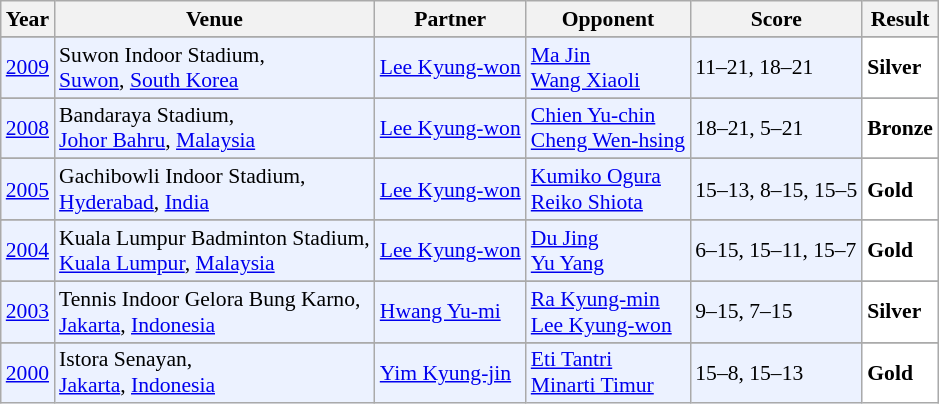<table class="sortable wikitable" style="font-size: 90%;">
<tr>
<th>Year</th>
<th>Venue</th>
<th>Partner</th>
<th>Opponent</th>
<th>Score</th>
<th>Result</th>
</tr>
<tr>
</tr>
<tr style="background:#ECF2FF">
<td align="center"><a href='#'>2009</a></td>
<td align="left">Suwon Indoor Stadium,<br><a href='#'>Suwon</a>, <a href='#'>South Korea</a></td>
<td align="left"> <a href='#'>Lee Kyung-won</a></td>
<td align="left"> <a href='#'>Ma Jin</a><br> <a href='#'>Wang Xiaoli</a></td>
<td align="left">11–21, 18–21</td>
<td style="text-align:left; background:white"> <strong>Silver</strong></td>
</tr>
<tr>
</tr>
<tr style="background:#ECF2FF">
<td align="center"><a href='#'>2008</a></td>
<td align="left">Bandaraya Stadium,<br><a href='#'>Johor Bahru</a>, <a href='#'>Malaysia</a></td>
<td align="left"> <a href='#'>Lee Kyung-won</a></td>
<td align="left"> <a href='#'>Chien Yu-chin</a><br> <a href='#'>Cheng Wen-hsing</a></td>
<td align="left">18–21, 5–21</td>
<td style="text-align:left; background:white"> <strong>Bronze</strong></td>
</tr>
<tr>
</tr>
<tr style="background:#ECF2FF">
<td align="center"><a href='#'>2005</a></td>
<td align="left">Gachibowli Indoor Stadium,<br><a href='#'>Hyderabad</a>, <a href='#'>India</a></td>
<td align="left"> <a href='#'>Lee Kyung-won</a></td>
<td align="left"> <a href='#'>Kumiko Ogura</a><br> <a href='#'>Reiko Shiota</a></td>
<td align="left">15–13, 8–15, 15–5</td>
<td style="text-align:left; background:white"> <strong>Gold</strong></td>
</tr>
<tr>
</tr>
<tr style="background:#ECF2FF">
<td align="center"><a href='#'>2004</a></td>
<td align="left">Kuala Lumpur Badminton Stadium,<br><a href='#'>Kuala Lumpur</a>, <a href='#'>Malaysia</a></td>
<td align="left"> <a href='#'>Lee Kyung-won</a></td>
<td align="left"> <a href='#'>Du Jing</a><br> <a href='#'>Yu Yang</a></td>
<td align="left">6–15, 15–11, 15–7</td>
<td style="text-align:left; background:white"> <strong>Gold</strong></td>
</tr>
<tr>
</tr>
<tr style="background:#ECF2FF">
<td align="center"><a href='#'>2003</a></td>
<td align="left">Tennis Indoor Gelora Bung Karno,<br><a href='#'>Jakarta</a>, <a href='#'>Indonesia</a></td>
<td align="left"> <a href='#'>Hwang Yu-mi</a></td>
<td align="left"> <a href='#'>Ra Kyung-min</a><br> <a href='#'>Lee Kyung-won</a></td>
<td align="left">9–15, 7–15</td>
<td style="text-align:left; background:white"> <strong>Silver</strong></td>
</tr>
<tr>
</tr>
<tr style="background:#ECF2FF">
<td align="center"><a href='#'>2000</a></td>
<td align="left">Istora Senayan,<br><a href='#'>Jakarta</a>, <a href='#'>Indonesia</a></td>
<td align="left"> <a href='#'>Yim Kyung-jin</a></td>
<td align="left"> <a href='#'>Eti Tantri</a><br> <a href='#'>Minarti Timur</a></td>
<td align="left">15–8, 15–13</td>
<td style="text-align:left; background:white"> <strong>Gold</strong></td>
</tr>
</table>
